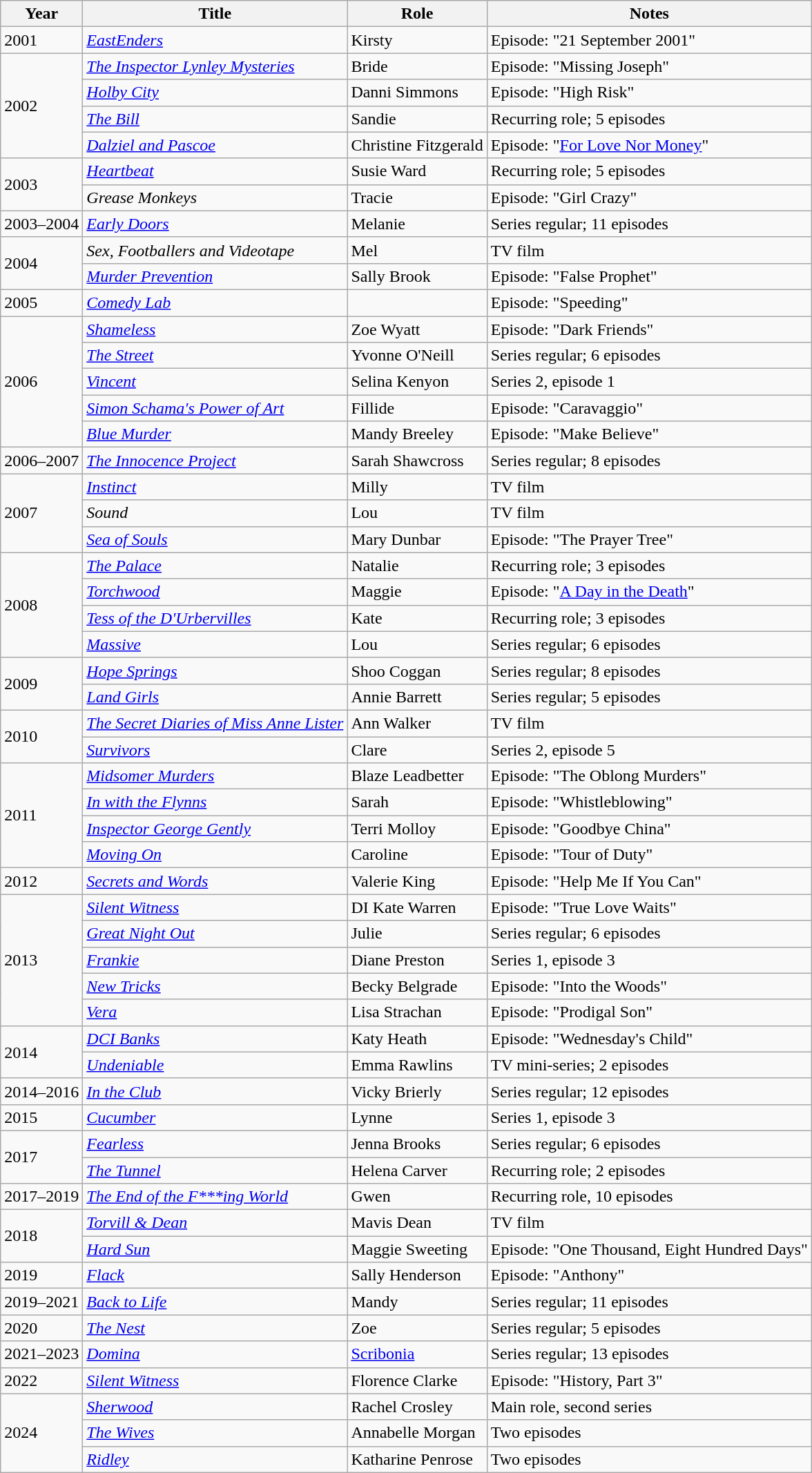<table class="wikitable">
<tr>
<th>Year</th>
<th>Title</th>
<th>Role</th>
<th>Notes</th>
</tr>
<tr>
<td>2001</td>
<td><em><a href='#'>EastEnders</a></em></td>
<td>Kirsty</td>
<td>Episode: "21 September 2001"</td>
</tr>
<tr>
<td rowspan="4">2002</td>
<td><em><a href='#'>The Inspector Lynley Mysteries</a></em></td>
<td>Bride</td>
<td>Episode: "Missing Joseph"</td>
</tr>
<tr>
<td><em><a href='#'>Holby City</a></em></td>
<td>Danni Simmons</td>
<td>Episode: "High Risk"</td>
</tr>
<tr>
<td><em><a href='#'>The Bill</a></em></td>
<td>Sandie</td>
<td>Recurring role; 5 episodes</td>
</tr>
<tr>
<td><em><a href='#'>Dalziel and Pascoe</a></em></td>
<td>Christine Fitzgerald</td>
<td>Episode: "<a href='#'>For Love Nor Money</a>"</td>
</tr>
<tr>
<td rowspan="2">2003</td>
<td><em><a href='#'>Heartbeat</a></em></td>
<td>Susie Ward</td>
<td>Recurring role; 5 episodes</td>
</tr>
<tr>
<td><em>Grease Monkeys</em></td>
<td>Tracie</td>
<td>Episode: "Girl Crazy"</td>
</tr>
<tr>
<td>2003–2004</td>
<td><em><a href='#'>Early Doors</a></em></td>
<td>Melanie</td>
<td>Series regular; 11 episodes</td>
</tr>
<tr>
<td rowspan="2">2004</td>
<td><em>Sex, Footballers and Videotape</em></td>
<td>Mel</td>
<td>TV film</td>
</tr>
<tr>
<td><em><a href='#'>Murder Prevention</a></em></td>
<td>Sally Brook</td>
<td>Episode: "False Prophet"</td>
</tr>
<tr>
<td>2005</td>
<td><em><a href='#'>Comedy Lab</a></em></td>
<td></td>
<td>Episode: "Speeding"</td>
</tr>
<tr>
<td rowspan="5">2006</td>
<td><em><a href='#'>Shameless</a></em></td>
<td>Zoe Wyatt</td>
<td>Episode: "Dark Friends"</td>
</tr>
<tr>
<td><em><a href='#'>The Street</a></em></td>
<td>Yvonne O'Neill</td>
<td>Series regular; 6 episodes</td>
</tr>
<tr>
<td><em><a href='#'>Vincent</a></em></td>
<td>Selina Kenyon</td>
<td>Series 2, episode 1</td>
</tr>
<tr>
<td><em><a href='#'>Simon Schama's Power of Art</a></em></td>
<td>Fillide</td>
<td>Episode: "Caravaggio"</td>
</tr>
<tr>
<td><em><a href='#'>Blue Murder</a></em></td>
<td>Mandy Breeley</td>
<td>Episode: "Make Believe"</td>
</tr>
<tr>
<td>2006–2007</td>
<td><em><a href='#'>The Innocence Project</a></em></td>
<td>Sarah Shawcross</td>
<td>Series regular; 8 episodes</td>
</tr>
<tr>
<td rowspan="3">2007</td>
<td><em><a href='#'>Instinct</a></em></td>
<td>Milly</td>
<td>TV film</td>
</tr>
<tr>
<td><em>Sound</em></td>
<td>Lou</td>
<td>TV film</td>
</tr>
<tr>
<td><em><a href='#'>Sea of Souls</a></em></td>
<td>Mary Dunbar</td>
<td>Episode: "The Prayer Tree"</td>
</tr>
<tr>
<td rowspan="4">2008</td>
<td><em><a href='#'>The Palace</a></em></td>
<td>Natalie</td>
<td>Recurring role; 3 episodes</td>
</tr>
<tr>
<td><em><a href='#'>Torchwood</a></em></td>
<td>Maggie</td>
<td>Episode: "<a href='#'>A Day in the Death</a>"</td>
</tr>
<tr>
<td><em><a href='#'>Tess of the D'Urbervilles</a></em></td>
<td>Kate</td>
<td>Recurring role; 3 episodes</td>
</tr>
<tr>
<td><em><a href='#'>Massive</a></em></td>
<td>Lou</td>
<td>Series regular; 6 episodes</td>
</tr>
<tr>
<td rowspan="2">2009</td>
<td><em><a href='#'>Hope Springs</a></em></td>
<td>Shoo Coggan</td>
<td>Series regular; 8 episodes</td>
</tr>
<tr>
<td><em><a href='#'>Land Girls</a></em></td>
<td>Annie Barrett</td>
<td>Series regular; 5 episodes</td>
</tr>
<tr>
<td rowspan="2">2010</td>
<td><em><a href='#'>The Secret Diaries of Miss Anne Lister</a></em></td>
<td>Ann Walker</td>
<td>TV film</td>
</tr>
<tr>
<td><em><a href='#'>Survivors</a></em></td>
<td>Clare</td>
<td>Series 2, episode 5</td>
</tr>
<tr>
<td rowspan="4">2011</td>
<td><em><a href='#'>Midsomer Murders</a></em></td>
<td>Blaze Leadbetter</td>
<td>Episode: "The Oblong Murders"</td>
</tr>
<tr>
<td><em><a href='#'>In with the Flynns</a></em></td>
<td>Sarah</td>
<td>Episode: "Whistleblowing"</td>
</tr>
<tr>
<td><em><a href='#'>Inspector George Gently</a></em></td>
<td>Terri Molloy</td>
<td>Episode: "Goodbye China"</td>
</tr>
<tr>
<td><em><a href='#'>Moving On</a></em></td>
<td>Caroline</td>
<td>Episode: "Tour of Duty"</td>
</tr>
<tr>
<td>2012</td>
<td><em><a href='#'>Secrets and Words</a></em></td>
<td>Valerie King</td>
<td>Episode: "Help Me If You Can"</td>
</tr>
<tr>
<td rowspan="5">2013</td>
<td><em><a href='#'>Silent Witness</a></em></td>
<td>DI Kate Warren</td>
<td>Episode: "True Love Waits"</td>
</tr>
<tr>
<td><em><a href='#'>Great Night Out</a></em></td>
<td>Julie</td>
<td>Series regular; 6 episodes</td>
</tr>
<tr>
<td><em><a href='#'>Frankie</a></em></td>
<td>Diane Preston</td>
<td>Series 1, episode 3</td>
</tr>
<tr>
<td><em><a href='#'>New Tricks</a></em></td>
<td>Becky Belgrade</td>
<td>Episode: "Into the Woods"</td>
</tr>
<tr>
<td><em><a href='#'>Vera</a></em></td>
<td>Lisa Strachan</td>
<td>Episode: "Prodigal Son"</td>
</tr>
<tr>
<td rowspan="2">2014</td>
<td><em><a href='#'>DCI Banks</a></em></td>
<td>Katy Heath</td>
<td>Episode: "Wednesday's Child"</td>
</tr>
<tr>
<td><em><a href='#'>Undeniable</a></em></td>
<td>Emma Rawlins</td>
<td>TV mini-series; 2 episodes</td>
</tr>
<tr>
<td>2014–2016</td>
<td><em><a href='#'>In the Club</a></em></td>
<td>Vicky Brierly</td>
<td>Series regular; 12 episodes</td>
</tr>
<tr>
<td>2015</td>
<td><em><a href='#'>Cucumber</a></em></td>
<td>Lynne</td>
<td>Series 1, episode 3</td>
</tr>
<tr>
<td rowspan="2">2017</td>
<td><em><a href='#'>Fearless</a></em></td>
<td>Jenna Brooks</td>
<td>Series regular; 6 episodes</td>
</tr>
<tr>
<td><em><a href='#'>The Tunnel</a></em></td>
<td>Helena Carver</td>
<td>Recurring role; 2 episodes</td>
</tr>
<tr>
<td>2017–2019</td>
<td><em><a href='#'>The End of the F***ing World</a></em></td>
<td>Gwen</td>
<td>Recurring role, 10 episodes</td>
</tr>
<tr>
<td rowspan="2">2018</td>
<td><em><a href='#'>Torvill & Dean</a></em></td>
<td>Mavis Dean</td>
<td>TV film</td>
</tr>
<tr>
<td><em><a href='#'>Hard Sun</a></em></td>
<td>Maggie Sweeting</td>
<td>Episode: "One Thousand, Eight Hundred Days"</td>
</tr>
<tr>
<td>2019</td>
<td><em><a href='#'>Flack</a></em></td>
<td>Sally Henderson</td>
<td>Episode: "Anthony"</td>
</tr>
<tr>
<td>2019–2021</td>
<td><em><a href='#'>Back to Life</a></em></td>
<td>Mandy</td>
<td>Series regular; 11 episodes</td>
</tr>
<tr>
<td>2020</td>
<td><em><a href='#'>The Nest</a></em></td>
<td>Zoe</td>
<td>Series regular; 5 episodes</td>
</tr>
<tr>
<td>2021–2023</td>
<td><em><a href='#'>Domina</a></em></td>
<td><a href='#'>Scribonia</a></td>
<td>Series regular; 13 episodes</td>
</tr>
<tr>
<td>2022</td>
<td><em><a href='#'>Silent Witness</a></em></td>
<td>Florence Clarke</td>
<td>Episode: "History, Part 3"</td>
</tr>
<tr>
<td rowspan="3">2024</td>
<td><em><a href='#'>Sherwood</a></em></td>
<td>Rachel Crosley</td>
<td>Main role, second series</td>
</tr>
<tr>
<td><em><a href='#'>The Wives</a></em></td>
<td>Annabelle Morgan</td>
<td>Two episodes</td>
</tr>
<tr>
<td><em><a href='#'>Ridley</a></em></td>
<td>Katharine Penrose</td>
<td>Two episodes</td>
</tr>
</table>
